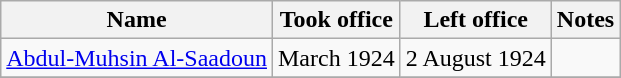<table class="wikitable">
<tr>
<th>Name</th>
<th>Took office</th>
<th>Left office</th>
<th>Notes</th>
</tr>
<tr>
<td><a href='#'>Abdul-Muhsin Al-Saadoun</a></td>
<td>March 1924</td>
<td>2 August 1924</td>
<td></td>
</tr>
<tr>
</tr>
</table>
